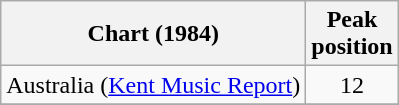<table class="wikitable sortable">
<tr>
<th>Chart (1984)</th>
<th>Peak<br>position</th>
</tr>
<tr>
<td>Australia (<a href='#'>Kent Music Report</a>)</td>
<td style="text-align:center;">12</td>
</tr>
<tr>
</tr>
<tr>
</tr>
</table>
